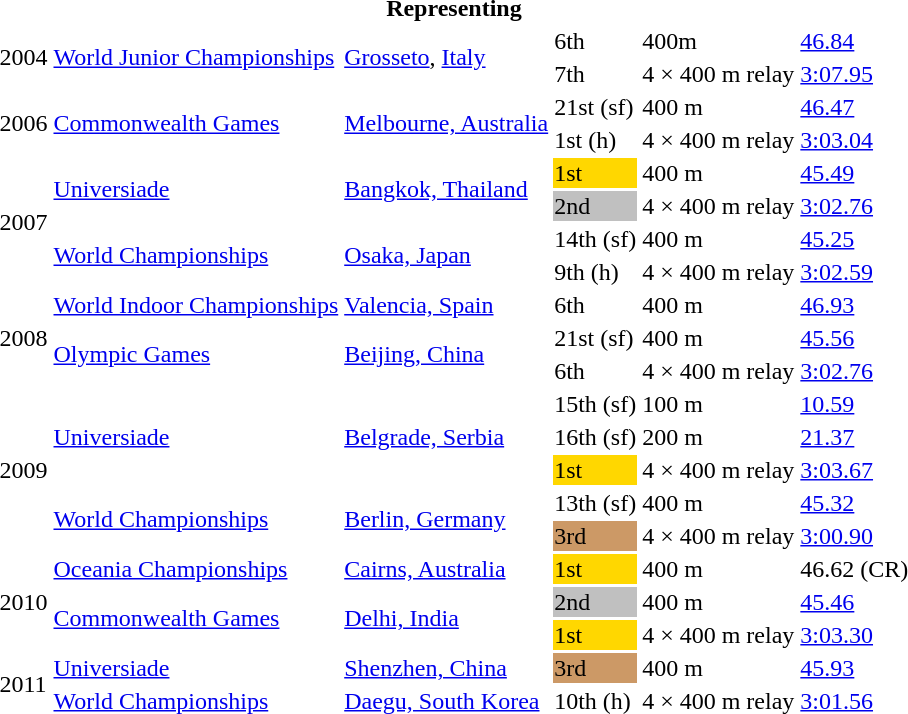<table>
<tr>
<th colspan="6">Representing </th>
</tr>
<tr>
<td rowspan=2>2004</td>
<td rowspan=2><a href='#'>World Junior Championships</a></td>
<td rowspan=2><a href='#'>Grosseto</a>, <a href='#'>Italy</a></td>
<td>6th</td>
<td>400m</td>
<td><a href='#'>46.84</a></td>
</tr>
<tr>
<td>7th</td>
<td>4 × 400 m relay</td>
<td><a href='#'>3:07.95</a></td>
</tr>
<tr>
<td rowspan=2>2006</td>
<td rowspan=2><a href='#'>Commonwealth Games</a></td>
<td rowspan=2><a href='#'>Melbourne, Australia</a></td>
<td>21st (sf)</td>
<td>400 m</td>
<td><a href='#'>46.47</a></td>
</tr>
<tr>
<td>1st (h)</td>
<td>4 × 400 m relay</td>
<td><a href='#'>3:03.04</a></td>
</tr>
<tr>
<td rowspan=4>2007</td>
<td rowspan=2><a href='#'>Universiade</a></td>
<td rowspan=2><a href='#'>Bangkok, Thailand</a></td>
<td style="background:gold;">1st</td>
<td>400 m</td>
<td><a href='#'>45.49</a></td>
</tr>
<tr>
<td style="background:silver;">2nd</td>
<td>4 × 400 m relay</td>
<td><a href='#'>3:02.76</a></td>
</tr>
<tr>
<td rowspan=2><a href='#'>World Championships</a></td>
<td rowspan=2><a href='#'>Osaka, Japan</a></td>
<td>14th (sf)</td>
<td>400 m</td>
<td><a href='#'>45.25</a></td>
</tr>
<tr>
<td>9th (h)</td>
<td>4 × 400 m relay</td>
<td><a href='#'>3:02.59</a></td>
</tr>
<tr>
<td rowspan=3>2008</td>
<td><a href='#'>World Indoor Championships</a></td>
<td><a href='#'>Valencia, Spain</a></td>
<td>6th</td>
<td>400 m</td>
<td><a href='#'>46.93</a></td>
</tr>
<tr>
<td rowspan=2><a href='#'>Olympic Games</a></td>
<td rowspan=2><a href='#'>Beijing, China</a></td>
<td>21st (sf)</td>
<td>400 m</td>
<td><a href='#'>45.56</a></td>
</tr>
<tr>
<td>6th</td>
<td>4 × 400 m relay</td>
<td><a href='#'>3:02.76</a></td>
</tr>
<tr>
<td rowspan=5>2009</td>
<td rowspan=3><a href='#'>Universiade</a></td>
<td rowspan=3><a href='#'>Belgrade, Serbia</a></td>
<td>15th (sf)</td>
<td>100 m</td>
<td><a href='#'>10.59</a></td>
</tr>
<tr>
<td>16th (sf)</td>
<td>200 m</td>
<td><a href='#'>21.37</a></td>
</tr>
<tr>
<td style="background:gold;">1st</td>
<td>4 × 400 m relay</td>
<td><a href='#'>3:03.67</a></td>
</tr>
<tr>
<td rowspan=2><a href='#'>World Championships</a></td>
<td rowspan=2><a href='#'>Berlin, Germany</a></td>
<td>13th (sf)</td>
<td>400 m</td>
<td><a href='#'>45.32</a></td>
</tr>
<tr>
<td style="background:#c96;">3rd</td>
<td>4 × 400 m relay</td>
<td><a href='#'>3:00.90</a></td>
</tr>
<tr>
<td rowspan=3>2010</td>
<td><a href='#'>Oceania Championships</a></td>
<td><a href='#'>Cairns, Australia</a></td>
<td style="background:gold;">1st</td>
<td>400 m</td>
<td>46.62 (CR)</td>
</tr>
<tr>
<td rowspan=2><a href='#'>Commonwealth Games</a></td>
<td rowspan=2><a href='#'>Delhi, India</a></td>
<td style="background:silver;">2nd</td>
<td>400 m</td>
<td><a href='#'>45.46</a></td>
</tr>
<tr>
<td style="background:gold;">1st</td>
<td>4 × 400 m relay</td>
<td><a href='#'>3:03.30</a></td>
</tr>
<tr>
<td rowspan=2>2011</td>
<td><a href='#'>Universiade</a></td>
<td><a href='#'>Shenzhen, China</a></td>
<td style="background:#c96;">3rd</td>
<td>400 m</td>
<td><a href='#'>45.93</a></td>
</tr>
<tr>
<td><a href='#'>World Championships</a></td>
<td><a href='#'>Daegu, South Korea</a></td>
<td>10th (h)</td>
<td>4 × 400 m relay</td>
<td><a href='#'>3:01.56</a></td>
</tr>
</table>
